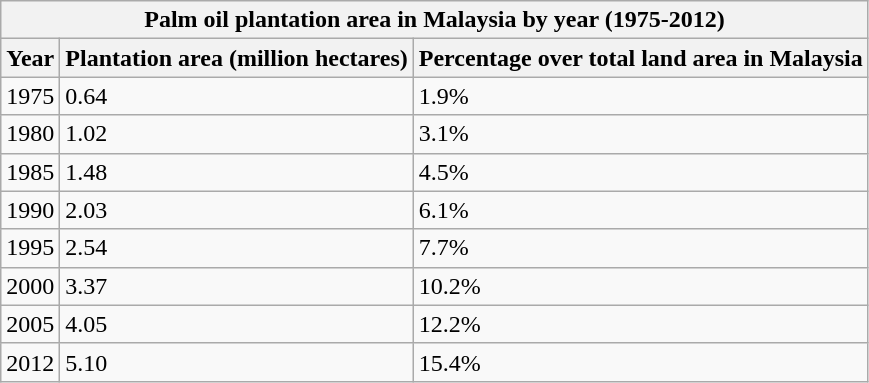<table class="wikitable sortable">
<tr>
<th style="text-align:center;" colspan="3">Palm oil plantation area in Malaysia by year (1975-2012)</th>
</tr>
<tr>
<th>Year</th>
<th>Plantation area (million hectares)</th>
<th>Percentage over total land area in Malaysia</th>
</tr>
<tr>
<td>1975</td>
<td>0.64</td>
<td>1.9%</td>
</tr>
<tr>
<td>1980</td>
<td>1.02</td>
<td>3.1%</td>
</tr>
<tr>
<td>1985</td>
<td>1.48</td>
<td>4.5%</td>
</tr>
<tr>
<td>1990</td>
<td>2.03</td>
<td>6.1%</td>
</tr>
<tr>
<td>1995</td>
<td>2.54</td>
<td>7.7%</td>
</tr>
<tr>
<td>2000</td>
<td>3.37</td>
<td>10.2%</td>
</tr>
<tr>
<td>2005</td>
<td>4.05</td>
<td>12.2%</td>
</tr>
<tr>
<td>2012</td>
<td>5.10</td>
<td>15.4%</td>
</tr>
</table>
